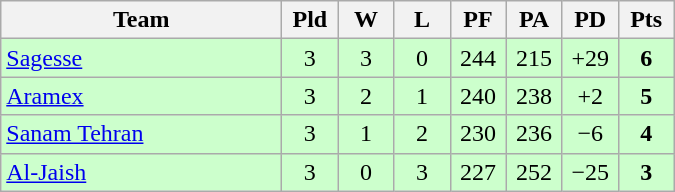<table class="wikitable" style="text-align:center;">
<tr>
<th width=180>Team</th>
<th width=30>Pld</th>
<th width=30>W</th>
<th width=30>L</th>
<th width=30>PF</th>
<th width=30>PA</th>
<th width=30>PD</th>
<th width=30>Pts</th>
</tr>
<tr bgcolor="#ccffcc">
<td align="left"> <a href='#'>Sagesse</a></td>
<td>3</td>
<td>3</td>
<td>0</td>
<td>244</td>
<td>215</td>
<td>+29</td>
<td><strong>6</strong></td>
</tr>
<tr bgcolor="#ccffcc">
<td align="left"> <a href='#'>Aramex</a></td>
<td>3</td>
<td>2</td>
<td>1</td>
<td>240</td>
<td>238</td>
<td>+2</td>
<td><strong>5</strong></td>
</tr>
<tr bgcolor="#ccffcc">
<td align="left"> <a href='#'>Sanam Tehran</a></td>
<td>3</td>
<td>1</td>
<td>2</td>
<td>230</td>
<td>236</td>
<td>−6</td>
<td><strong>4</strong></td>
</tr>
<tr bgcolor="#ccffcc">
<td align="left"> <a href='#'>Al-Jaish</a></td>
<td>3</td>
<td>0</td>
<td>3</td>
<td>227</td>
<td>252</td>
<td>−25</td>
<td><strong>3</strong></td>
</tr>
</table>
